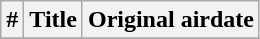<table class="wikitable plainrowheaders" style="margin-right: 0;">
<tr>
<th>#</th>
<th>Title</th>
<th>Original airdate</th>
</tr>
<tr>
</tr>
</table>
